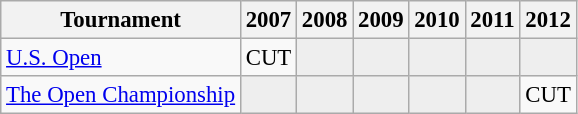<table class="wikitable" style="font-size:95%;text-align:center;">
<tr>
<th>Tournament</th>
<th>2007</th>
<th>2008</th>
<th>2009</th>
<th>2010</th>
<th>2011</th>
<th>2012</th>
</tr>
<tr>
<td align=left><a href='#'>U.S. Open</a></td>
<td>CUT</td>
<td style="background:#eeeeee;"></td>
<td style="background:#eeeeee;"></td>
<td style="background:#eeeeee;"></td>
<td style="background:#eeeeee;"></td>
<td style="background:#eeeeee;"></td>
</tr>
<tr>
<td align=left><a href='#'>The Open Championship</a></td>
<td style="background:#eeeeee;"></td>
<td style="background:#eeeeee;"></td>
<td style="background:#eeeeee;"></td>
<td style="background:#eeeeee;"></td>
<td style="background:#eeeeee;"></td>
<td>CUT</td>
</tr>
</table>
